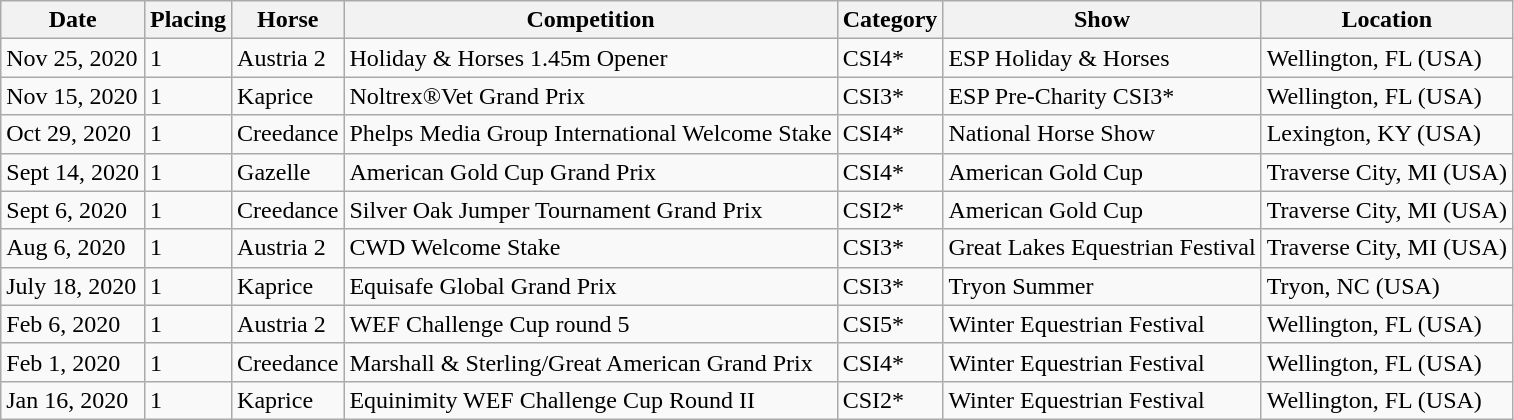<table class="wikitable">
<tr>
<th>Date</th>
<th>Placing</th>
<th>Horse</th>
<th>Competition</th>
<th>Category</th>
<th>Show</th>
<th>Location</th>
</tr>
<tr>
<td>Nov 25, 2020</td>
<td>1</td>
<td>Austria 2</td>
<td>Holiday & Horses 1.45m Opener</td>
<td>CSI4*</td>
<td>ESP Holiday & Horses</td>
<td>Wellington, FL (USA)</td>
</tr>
<tr>
<td>Nov 15, 2020</td>
<td>1</td>
<td>Kaprice</td>
<td>Noltrex®Vet Grand Prix</td>
<td>CSI3*</td>
<td>ESP Pre-Charity CSI3*</td>
<td>Wellington, FL (USA)</td>
</tr>
<tr>
<td>Oct 29, 2020</td>
<td>1</td>
<td>Creedance</td>
<td>Phelps Media Group International Welcome Stake</td>
<td>CSI4*</td>
<td>National Horse Show</td>
<td>Lexington, KY (USA)</td>
</tr>
<tr>
<td>Sept 14, 2020</td>
<td>1</td>
<td>Gazelle</td>
<td>American Gold Cup Grand Prix</td>
<td>CSI4*</td>
<td>American Gold Cup</td>
<td>Traverse City, MI (USA)</td>
</tr>
<tr>
<td>Sept 6, 2020</td>
<td>1</td>
<td>Creedance</td>
<td>Silver Oak Jumper Tournament Grand Prix</td>
<td>CSI2*</td>
<td>American Gold Cup</td>
<td>Traverse City, MI (USA)</td>
</tr>
<tr>
<td>Aug 6, 2020</td>
<td>1</td>
<td>Austria 2</td>
<td>CWD Welcome Stake</td>
<td>CSI3*</td>
<td>Great Lakes Equestrian Festival</td>
<td>Traverse City, MI (USA)</td>
</tr>
<tr>
<td>July 18, 2020</td>
<td>1</td>
<td>Kaprice</td>
<td>Equisafe Global Grand Prix</td>
<td>CSI3*</td>
<td>Tryon Summer</td>
<td>Tryon, NC (USA)</td>
</tr>
<tr>
<td>Feb 6, 2020</td>
<td>1</td>
<td>Austria 2</td>
<td>WEF Challenge Cup round 5</td>
<td>CSI5*</td>
<td>Winter Equestrian Festival</td>
<td>Wellington, FL (USA)</td>
</tr>
<tr>
<td>Feb 1, 2020</td>
<td>1</td>
<td>Creedance</td>
<td>Marshall & Sterling/Great American Grand Prix</td>
<td>CSI4*</td>
<td>Winter Equestrian Festival</td>
<td>Wellington, FL (USA)</td>
</tr>
<tr>
<td>Jan 16, 2020</td>
<td>1</td>
<td>Kaprice</td>
<td>Equinimity WEF Challenge Cup Round II</td>
<td>CSI2*</td>
<td>Winter Equestrian Festival</td>
<td>Wellington, FL (USA)</td>
</tr>
</table>
